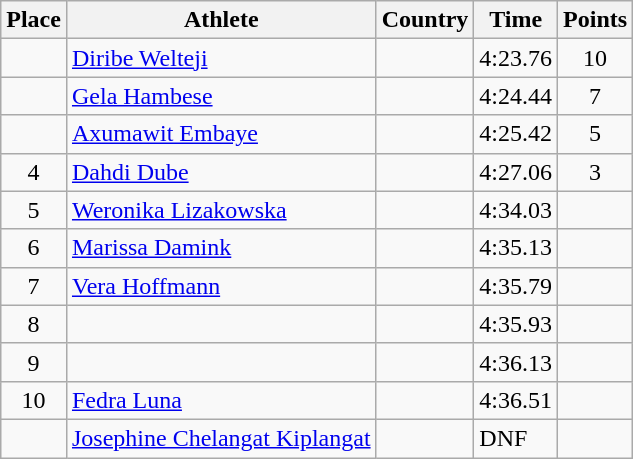<table class="wikitable">
<tr>
<th>Place</th>
<th>Athlete</th>
<th>Country</th>
<th>Time</th>
<th>Points</th>
</tr>
<tr>
<td align=center></td>
<td><a href='#'>Diribe Welteji</a></td>
<td></td>
<td>4:23.76</td>
<td align=center>10</td>
</tr>
<tr>
<td align=center></td>
<td><a href='#'>Gela Hambese</a></td>
<td></td>
<td>4:24.44</td>
<td align=center>7</td>
</tr>
<tr>
<td align=center></td>
<td><a href='#'>Axumawit Embaye</a></td>
<td></td>
<td>4:25.42</td>
<td align=center>5</td>
</tr>
<tr>
<td align=center>4</td>
<td><a href='#'>Dahdi Dube</a></td>
<td></td>
<td>4:27.06</td>
<td align=center>3</td>
</tr>
<tr>
<td align=center>5</td>
<td><a href='#'>Weronika Lizakowska</a></td>
<td></td>
<td>4:34.03</td>
<td align=center></td>
</tr>
<tr>
<td align=center>6</td>
<td><a href='#'>Marissa Damink</a></td>
<td></td>
<td>4:35.13</td>
<td align=center></td>
</tr>
<tr>
<td align=center>7</td>
<td><a href='#'>Vera Hoffmann</a></td>
<td></td>
<td>4:35.79</td>
<td align=center></td>
</tr>
<tr>
<td align=center>8</td>
<td></td>
<td></td>
<td>4:35.93</td>
<td align=center></td>
</tr>
<tr>
<td align=center>9</td>
<td></td>
<td></td>
<td>4:36.13</td>
<td align=center></td>
</tr>
<tr>
<td align=center>10</td>
<td><a href='#'>Fedra Luna</a></td>
<td></td>
<td>4:36.51</td>
<td align=center></td>
</tr>
<tr>
<td align=center></td>
<td><a href='#'>Josephine Chelangat Kiplangat</a></td>
<td></td>
<td>DNF</td>
<td align=center></td>
</tr>
</table>
